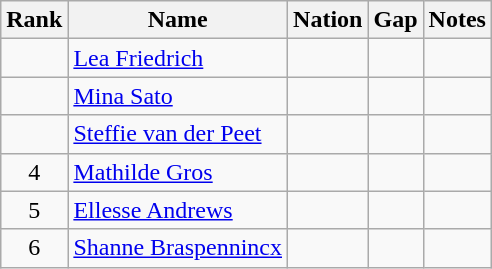<table class="wikitable sortable" style="text-align:center">
<tr>
<th>Rank</th>
<th>Name</th>
<th>Nation</th>
<th>Gap</th>
<th>Notes</th>
</tr>
<tr>
<td></td>
<td align=left><a href='#'>Lea Friedrich</a></td>
<td align=left></td>
<td></td>
<td></td>
</tr>
<tr>
<td></td>
<td align=left><a href='#'>Mina Sato</a></td>
<td align=left></td>
<td></td>
<td></td>
</tr>
<tr>
<td></td>
<td align=left><a href='#'>Steffie van der Peet</a></td>
<td align=left></td>
<td></td>
<td></td>
</tr>
<tr>
<td>4</td>
<td align=left><a href='#'>Mathilde Gros</a></td>
<td align=left></td>
<td></td>
<td></td>
</tr>
<tr>
<td>5</td>
<td align=left><a href='#'>Ellesse Andrews</a></td>
<td align=left></td>
<td></td>
<td></td>
</tr>
<tr>
<td>6</td>
<td align=left><a href='#'>Shanne Braspennincx</a></td>
<td align=left></td>
<td></td>
<td></td>
</tr>
</table>
